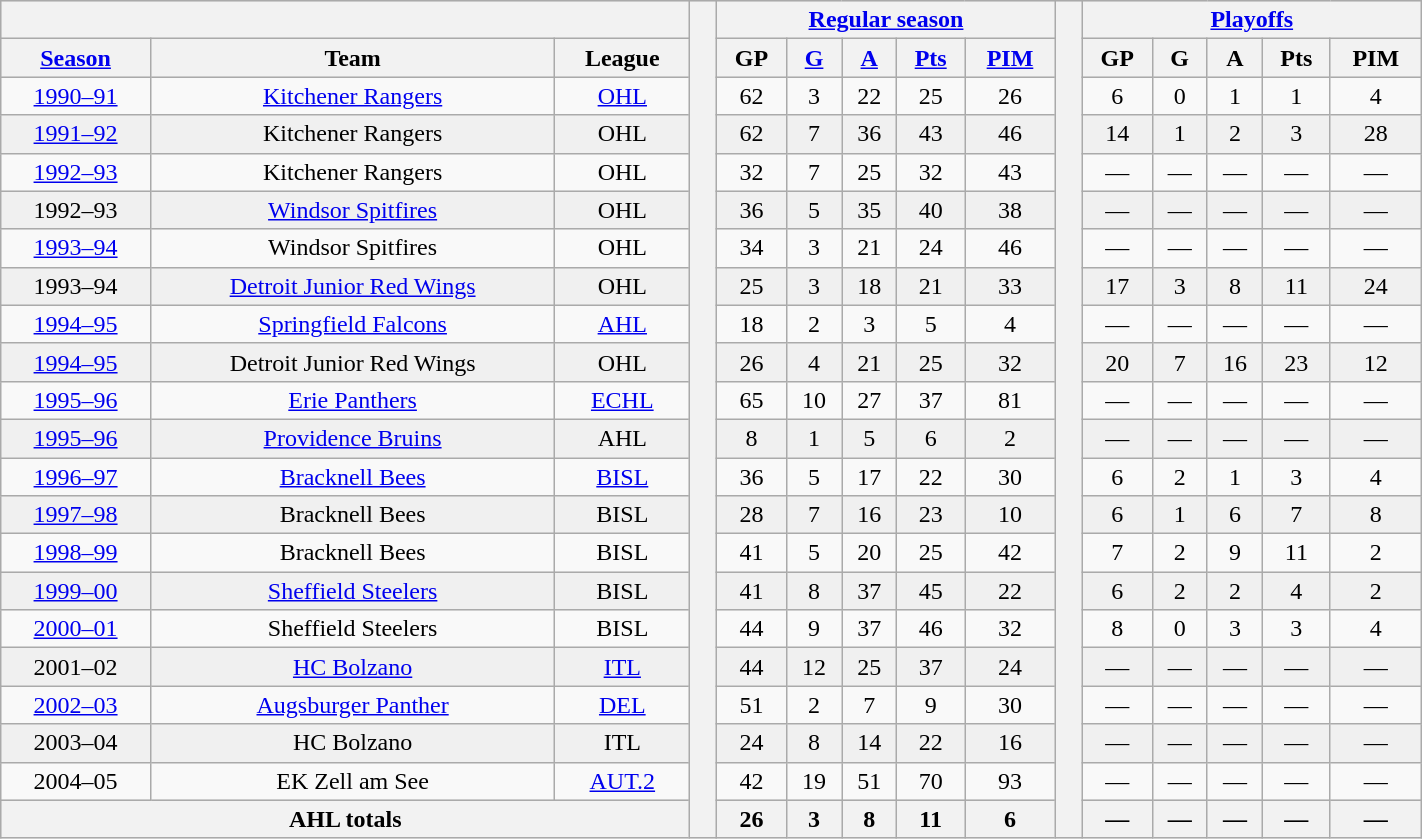<table class="wikitable"| BORDER="0" CELLPADDING="1" CELLSPACING="0" width="75%" style="text-align:center">
<tr bgcolor="#e0e0e0">
<th colspan="3" bgcolor="#ffffff"> </th>
<th rowspan="99" bgcolor="#ffffff"> </th>
<th colspan="5"><a href='#'>Regular season</a></th>
<th rowspan="99" bgcolor="#ffffff"> </th>
<th colspan="5"><a href='#'>Playoffs</a></th>
</tr>
<tr bgcolor="#e0e0e0">
<th><a href='#'>Season</a></th>
<th>Team</th>
<th>League</th>
<th>GP</th>
<th><a href='#'>G</a></th>
<th><a href='#'>A</a></th>
<th><a href='#'>Pts</a></th>
<th><a href='#'>PIM</a></th>
<th>GP</th>
<th>G</th>
<th>A</th>
<th>Pts</th>
<th>PIM</th>
</tr>
<tr ALIGN="center">
<td><a href='#'>1990–91</a></td>
<td><a href='#'>Kitchener Rangers</a></td>
<td><a href='#'>OHL</a></td>
<td>62</td>
<td>3</td>
<td>22</td>
<td>25</td>
<td>26</td>
<td>6</td>
<td>0</td>
<td>1</td>
<td>1</td>
<td>4</td>
</tr>
<tr ALIGN="center" bgcolor="#f0f0f0">
<td><a href='#'>1991–92</a></td>
<td>Kitchener Rangers</td>
<td>OHL</td>
<td>62</td>
<td>7</td>
<td>36</td>
<td>43</td>
<td>46</td>
<td>14</td>
<td>1</td>
<td>2</td>
<td>3</td>
<td>28</td>
</tr>
<tr ALIGN="center">
<td><a href='#'>1992–93</a></td>
<td>Kitchener Rangers</td>
<td>OHL</td>
<td>32</td>
<td>7</td>
<td>25</td>
<td>32</td>
<td>43</td>
<td>—</td>
<td>—</td>
<td>—</td>
<td>—</td>
<td>—</td>
</tr>
<tr ALIGN="center" bgcolor="#f0f0f0">
<td>1992–93</td>
<td><a href='#'>Windsor Spitfires</a></td>
<td>OHL</td>
<td>36</td>
<td>5</td>
<td>35</td>
<td>40</td>
<td>38</td>
<td>—</td>
<td>—</td>
<td>—</td>
<td>—</td>
<td>—</td>
</tr>
<tr ALIGN="center">
<td><a href='#'>1993–94</a></td>
<td>Windsor Spitfires</td>
<td>OHL</td>
<td>34</td>
<td>3</td>
<td>21</td>
<td>24</td>
<td>46</td>
<td>—</td>
<td>—</td>
<td>—</td>
<td>—</td>
<td>—</td>
</tr>
<tr ALIGN="center" bgcolor="#f0f0f0">
<td>1993–94</td>
<td><a href='#'>Detroit Junior Red Wings</a></td>
<td>OHL</td>
<td>25</td>
<td>3</td>
<td>18</td>
<td>21</td>
<td>33</td>
<td>17</td>
<td>3</td>
<td>8</td>
<td>11</td>
<td>24</td>
</tr>
<tr ALIGN="center">
<td><a href='#'>1994–95</a></td>
<td><a href='#'>Springfield Falcons</a></td>
<td><a href='#'>AHL</a></td>
<td>18</td>
<td>2</td>
<td>3</td>
<td>5</td>
<td>4</td>
<td>—</td>
<td>—</td>
<td>—</td>
<td>—</td>
<td>—</td>
</tr>
<tr ALIGN="center" bgcolor="#f0f0f0">
<td><a href='#'>1994–95</a></td>
<td>Detroit Junior Red Wings</td>
<td>OHL</td>
<td>26</td>
<td>4</td>
<td>21</td>
<td>25</td>
<td>32</td>
<td>20</td>
<td>7</td>
<td>16</td>
<td>23</td>
<td>12</td>
</tr>
<tr ALIGN="center">
<td><a href='#'>1995–96</a></td>
<td><a href='#'>Erie Panthers</a></td>
<td><a href='#'>ECHL</a></td>
<td>65</td>
<td>10</td>
<td>27</td>
<td>37</td>
<td>81</td>
<td>—</td>
<td>—</td>
<td>—</td>
<td>—</td>
<td>—</td>
</tr>
<tr ALIGN="center" bgcolor="#f0f0f0">
<td><a href='#'>1995–96</a></td>
<td><a href='#'>Providence Bruins</a></td>
<td>AHL</td>
<td>8</td>
<td>1</td>
<td>5</td>
<td>6</td>
<td>2</td>
<td>—</td>
<td>—</td>
<td>—</td>
<td>—</td>
<td>—</td>
</tr>
<tr ALIGN="center">
<td><a href='#'>1996–97</a></td>
<td><a href='#'>Bracknell Bees</a></td>
<td><a href='#'>BISL</a></td>
<td>36</td>
<td>5</td>
<td>17</td>
<td>22</td>
<td>30</td>
<td>6</td>
<td>2</td>
<td>1</td>
<td>3</td>
<td>4</td>
</tr>
<tr ALIGN="center" bgcolor="#f0f0f0">
<td><a href='#'>1997–98</a></td>
<td>Bracknell Bees</td>
<td>BISL</td>
<td>28</td>
<td>7</td>
<td>16</td>
<td>23</td>
<td>10</td>
<td>6</td>
<td>1</td>
<td>6</td>
<td>7</td>
<td>8</td>
</tr>
<tr ALIGN="center">
<td><a href='#'>1998–99</a></td>
<td>Bracknell Bees</td>
<td>BISL</td>
<td>41</td>
<td>5</td>
<td>20</td>
<td>25</td>
<td>42</td>
<td>7</td>
<td>2</td>
<td>9</td>
<td>11</td>
<td>2</td>
</tr>
<tr ALIGN="center" bgcolor="#f0f0f0">
<td><a href='#'>1999–00</a></td>
<td><a href='#'>Sheffield Steelers</a></td>
<td>BISL</td>
<td>41</td>
<td>8</td>
<td>37</td>
<td>45</td>
<td>22</td>
<td>6</td>
<td>2</td>
<td>2</td>
<td>4</td>
<td>2</td>
</tr>
<tr ALIGN="center">
<td><a href='#'>2000–01</a></td>
<td>Sheffield Steelers</td>
<td>BISL</td>
<td>44</td>
<td>9</td>
<td>37</td>
<td>46</td>
<td>32</td>
<td>8</td>
<td>0</td>
<td>3</td>
<td>3</td>
<td>4</td>
</tr>
<tr ALIGN="center" bgcolor="#f0f0f0">
<td>2001–02</td>
<td><a href='#'>HC Bolzano</a></td>
<td><a href='#'>ITL</a></td>
<td>44</td>
<td>12</td>
<td>25</td>
<td>37</td>
<td>24</td>
<td>—</td>
<td>—</td>
<td>—</td>
<td>—</td>
<td>—</td>
</tr>
<tr ALIGN="center">
<td><a href='#'>2002–03</a></td>
<td><a href='#'>Augsburger Panther</a></td>
<td><a href='#'>DEL</a></td>
<td>51</td>
<td>2</td>
<td>7</td>
<td>9</td>
<td>30</td>
<td>—</td>
<td>—</td>
<td>—</td>
<td>—</td>
<td>—</td>
</tr>
<tr ALIGN="center" bgcolor="#f0f0f0">
<td>2003–04</td>
<td>HC Bolzano</td>
<td>ITL</td>
<td>24</td>
<td>8</td>
<td>14</td>
<td>22</td>
<td>16</td>
<td>—</td>
<td>—</td>
<td>—</td>
<td>—</td>
<td>—</td>
</tr>
<tr ALIGN="center">
<td>2004–05</td>
<td>EK Zell am See</td>
<td><a href='#'>AUT.2</a></td>
<td>42</td>
<td>19</td>
<td>51</td>
<td>70</td>
<td>93</td>
<td>—</td>
<td>—</td>
<td>—</td>
<td>—</td>
<td>—</td>
</tr>
<tr bgcolor="#e0e0e0">
<th colspan="3">AHL totals</th>
<th>26</th>
<th>3</th>
<th>8</th>
<th>11</th>
<th>6</th>
<th>—</th>
<th>—</th>
<th>—</th>
<th>—</th>
<th>—</th>
</tr>
</table>
